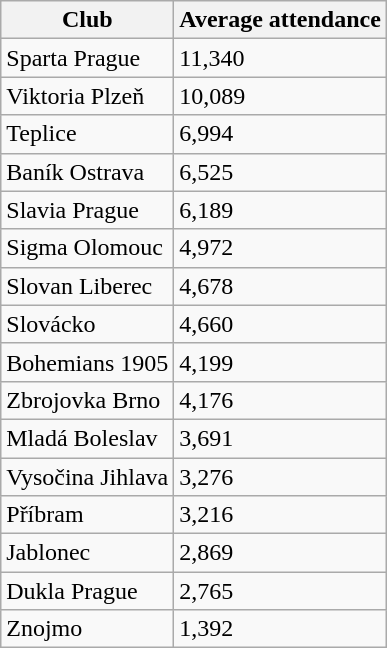<table class="wikitable">
<tr>
<th>Club</th>
<th>Average attendance</th>
</tr>
<tr>
<td>Sparta Prague</td>
<td>11,340</td>
</tr>
<tr>
<td>Viktoria Plzeň</td>
<td>10,089</td>
</tr>
<tr>
<td>Teplice</td>
<td>6,994</td>
</tr>
<tr>
<td>Baník Ostrava</td>
<td>6,525</td>
</tr>
<tr>
<td>Slavia Prague</td>
<td>6,189</td>
</tr>
<tr>
<td>Sigma Olomouc</td>
<td>4,972</td>
</tr>
<tr>
<td>Slovan Liberec</td>
<td>4,678</td>
</tr>
<tr>
<td>Slovácko</td>
<td>4,660</td>
</tr>
<tr>
<td>Bohemians 1905</td>
<td>4,199</td>
</tr>
<tr>
<td>Zbrojovka Brno</td>
<td>4,176</td>
</tr>
<tr>
<td>Mladá Boleslav</td>
<td>3,691</td>
</tr>
<tr>
<td>Vysočina Jihlava</td>
<td>3,276</td>
</tr>
<tr>
<td>Příbram</td>
<td>3,216</td>
</tr>
<tr>
<td>Jablonec</td>
<td>2,869</td>
</tr>
<tr>
<td>Dukla Prague</td>
<td>2,765</td>
</tr>
<tr>
<td>Znojmo</td>
<td>1,392</td>
</tr>
</table>
